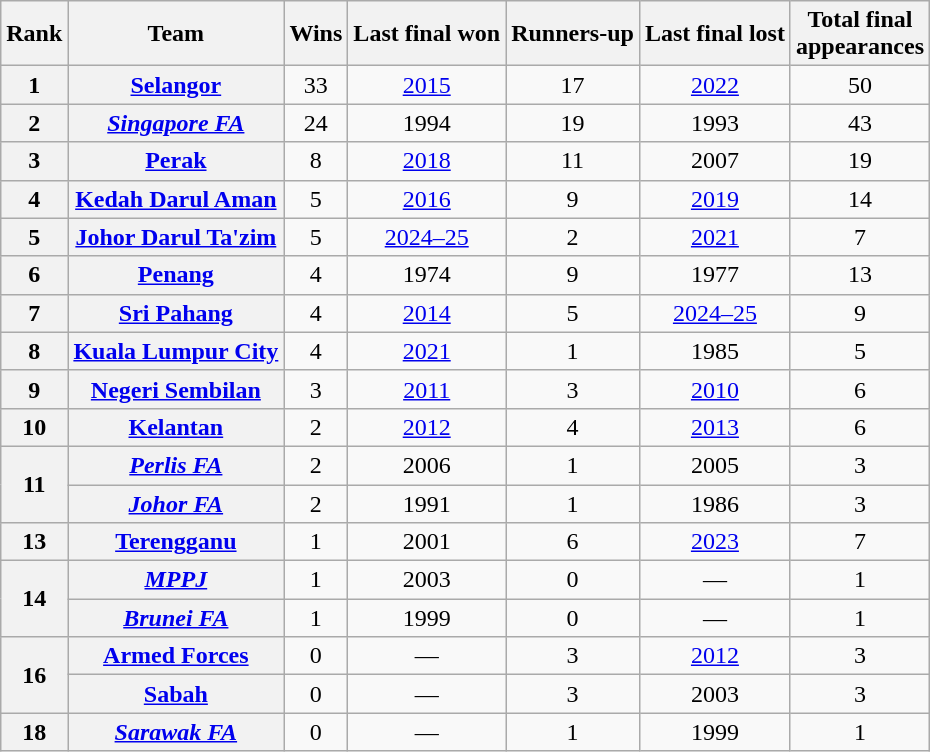<table class="wikitable plainrowheaders sortable" style="text-align:center;">
<tr>
<th>Rank</th>
<th scope="col">Team</th>
<th scope="col">Wins</th>
<th>Last final won</th>
<th scope="col">Runners-up</th>
<th>Last final lost</th>
<th>Total final<br>appearances</th>
</tr>
<tr>
<th>1</th>
<th scope="row"><a href='#'>Selangor</a></th>
<td align="center">33</td>
<td><a href='#'>2015</a></td>
<td align="center">17</td>
<td><a href='#'>2022</a></td>
<td>50</td>
</tr>
<tr>
<th>2</th>
<th scope="row"><em><a href='#'>Singapore FA</a></em></th>
<td align="center">24</td>
<td>1994</td>
<td align="center">19</td>
<td>1993</td>
<td>43</td>
</tr>
<tr>
<th>3</th>
<th scope="row"><a href='#'>Perak</a></th>
<td align="center">8</td>
<td><a href='#'>2018</a></td>
<td align="center">11</td>
<td>2007</td>
<td>19</td>
</tr>
<tr>
<th>4</th>
<th scope="row"><a href='#'>Kedah Darul Aman</a></th>
<td align="center">5</td>
<td><a href='#'>2016</a></td>
<td align="center">9</td>
<td><a href='#'>2019</a></td>
<td>14</td>
</tr>
<tr>
<th>5</th>
<th scope="row"><a href='#'>Johor Darul Ta'zim</a></th>
<td align="center">5</td>
<td><a href='#'>2024–25</a></td>
<td align="center">2</td>
<td><a href='#'>2021</a></td>
<td>7</td>
</tr>
<tr>
<th>6</th>
<th scope="row"><a href='#'>Penang</a></th>
<td align="center">4</td>
<td>1974</td>
<td align="center">9</td>
<td>1977</td>
<td>13</td>
</tr>
<tr>
<th>7</th>
<th scope="row"><a href='#'>Sri Pahang</a></th>
<td align="center">4</td>
<td><a href='#'>2014</a></td>
<td align="center">5</td>
<td><a href='#'>2024–25</a></td>
<td>9</td>
</tr>
<tr>
<th>8</th>
<th scope="row"><a href='#'>Kuala Lumpur City</a></th>
<td align="center">4</td>
<td><a href='#'>2021</a></td>
<td align="center">1</td>
<td>1985</td>
<td>5</td>
</tr>
<tr>
<th>9</th>
<th scope="row"><a href='#'>Negeri Sembilan</a></th>
<td align="center">3</td>
<td><a href='#'>2011</a></td>
<td align="center">3</td>
<td><a href='#'>2010</a></td>
<td>6</td>
</tr>
<tr>
<th>10</th>
<th scope="row"><a href='#'>Kelantan</a></th>
<td align="center">2</td>
<td><a href='#'>2012</a></td>
<td align="center">4</td>
<td><a href='#'>2013</a></td>
<td>6</td>
</tr>
<tr>
<th rowspan="2">11</th>
<th scope="row"><a href='#'><em>Perlis FA</em></a></th>
<td align="center">2</td>
<td>2006</td>
<td align="center">1</td>
<td>2005</td>
<td>3</td>
</tr>
<tr>
<th scope="row"><a href='#'><em>Johor FA</em></a></th>
<td align="center">2</td>
<td>1991</td>
<td align="center">1</td>
<td>1986</td>
<td>3</td>
</tr>
<tr>
<th>13</th>
<th scope="row"><a href='#'>Terengganu</a></th>
<td align="center">1</td>
<td>2001</td>
<td align="center">6</td>
<td><a href='#'>2023</a></td>
<td>7</td>
</tr>
<tr>
<th rowspan="2">14</th>
<th scope="row"><a href='#'><em>MPPJ</em></a></th>
<td align="center">1</td>
<td>2003</td>
<td align="center">0</td>
<td>—</td>
<td>1</td>
</tr>
<tr>
<th scope="row"><a href='#'><em>Brunei FA</em></a></th>
<td align="center">1</td>
<td>1999</td>
<td align="center">0</td>
<td>—</td>
<td>1</td>
</tr>
<tr>
<th rowspan="2">16</th>
<th scope="row"><a href='#'>Armed Forces</a></th>
<td align="center">0</td>
<td>—</td>
<td align="center">3</td>
<td><a href='#'>2012</a></td>
<td>3</td>
</tr>
<tr>
<th scope="row"><a href='#'>Sabah</a></th>
<td align="center">0</td>
<td>—</td>
<td align="center">3</td>
<td>2003</td>
<td>3</td>
</tr>
<tr>
<th>18</th>
<th scope="row"><a href='#'><em>Sarawak FA</em></a></th>
<td align="center">0</td>
<td>—</td>
<td align="center">1</td>
<td>1999</td>
<td>1</td>
</tr>
</table>
